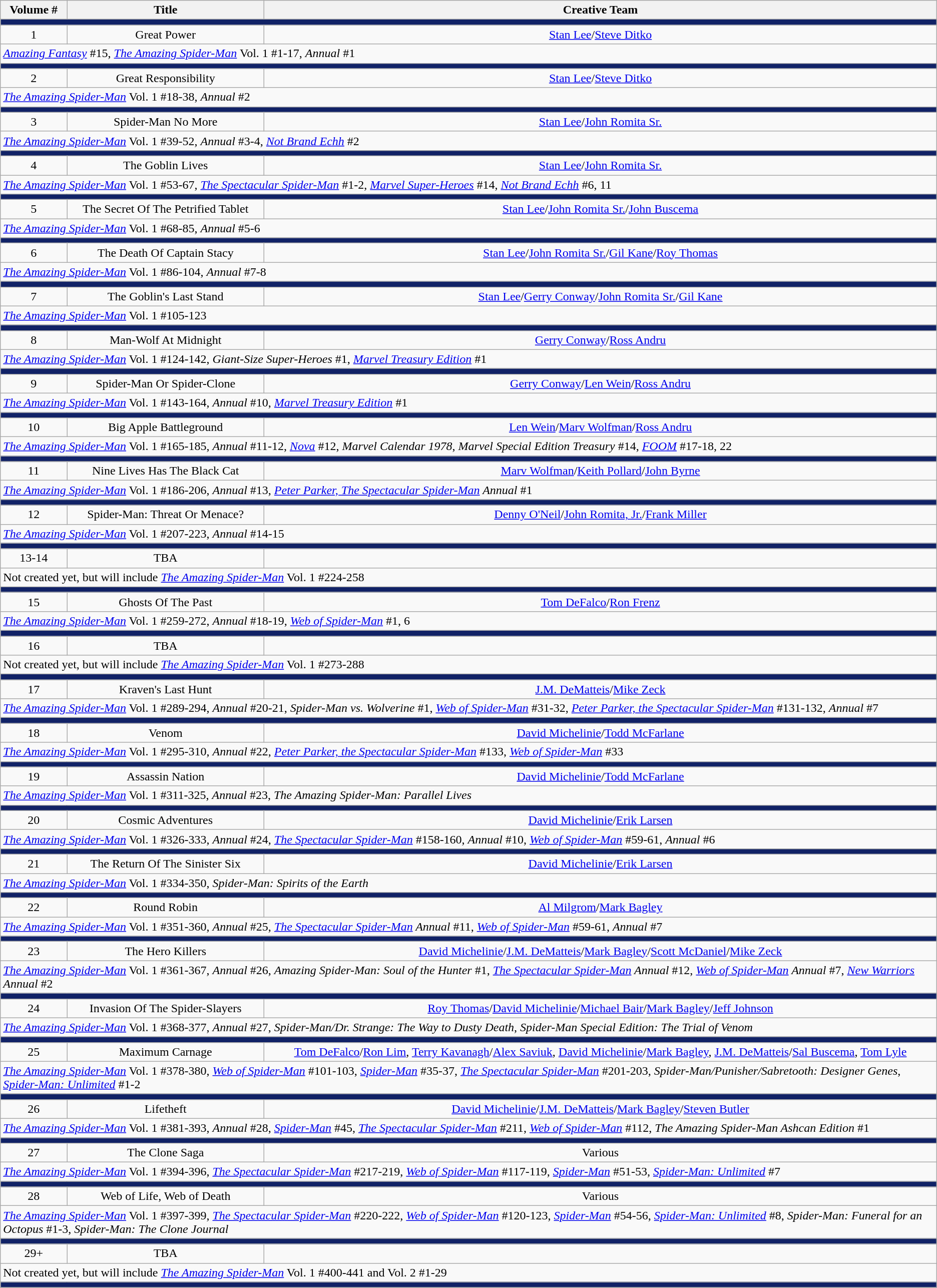<table class="wikitable">
<tr>
<th>Volume #</th>
<th>Title</th>
<th>Creative Team</th>
</tr>
<tr>
<td colspan="6" bgcolor="#112266"></td>
</tr>
<tr>
<td align="center">1</td>
<td align="center">Great Power</td>
<td align="center"><a href='#'>Stan Lee</a>/<a href='#'>Steve Ditko</a></td>
</tr>
<tr>
<td colspan="6"><em><a href='#'>Amazing Fantasy</a></em> #15, <em><a href='#'>The Amazing Spider-Man</a></em> Vol. 1 #1-17, <em>Annual</em> #1</td>
</tr>
<tr>
<td colspan="6" bgcolor="#112266"></td>
</tr>
<tr>
<td align="center">2</td>
<td align="center">Great Responsibility</td>
<td align="center"><a href='#'>Stan Lee</a>/<a href='#'>Steve Ditko</a></td>
</tr>
<tr>
<td colspan="6"><em><a href='#'>The Amazing Spider-Man</a></em> Vol. 1 #18-38, <em>Annual</em> #2</td>
</tr>
<tr>
<td colspan="6" bgcolor="#112266"></td>
</tr>
<tr>
<td align="center">3</td>
<td align="center">Spider-Man No More</td>
<td align="center"><a href='#'>Stan Lee</a>/<a href='#'>John Romita Sr.</a></td>
</tr>
<tr>
<td colspan="6"><em><a href='#'>The Amazing Spider-Man</a></em> Vol. 1 #39-52, <em>Annual</em> #3-4, <em><a href='#'>Not Brand Echh</a></em> #2</td>
</tr>
<tr>
<td colspan="6" bgcolor="#112266"></td>
</tr>
<tr>
<td align="center">4</td>
<td align="center">The Goblin Lives</td>
<td align="center"><a href='#'>Stan Lee</a>/<a href='#'>John Romita Sr.</a></td>
</tr>
<tr>
<td colspan="6"><em><a href='#'>The Amazing Spider-Man</a></em> Vol. 1 #53-67, <em><a href='#'>The Spectacular Spider-Man</a></em> #1-2, <em><a href='#'>Marvel Super-Heroes</a></em> #14, <em><a href='#'>Not Brand Echh</a></em> #6, 11</td>
</tr>
<tr>
<td colspan="6" bgcolor="#112266"></td>
</tr>
<tr>
<td align="center">5</td>
<td align="center">The Secret Of The Petrified Tablet</td>
<td align="center"><a href='#'>Stan Lee</a>/<a href='#'>John Romita Sr.</a>/<a href='#'>John Buscema</a></td>
</tr>
<tr>
<td colspan="6"><em><a href='#'>The Amazing Spider-Man</a></em> Vol. 1 #68-85, <em>Annual</em> #5-6</td>
</tr>
<tr>
<td colspan="6" bgcolor="#112266"></td>
</tr>
<tr>
<td align="center">6</td>
<td align="center">The Death Of Captain Stacy</td>
<td align="center"><a href='#'>Stan Lee</a>/<a href='#'>John Romita Sr.</a>/<a href='#'>Gil Kane</a>/<a href='#'>Roy Thomas</a></td>
</tr>
<tr>
<td colspan="6"><em><a href='#'>The Amazing Spider-Man</a></em> Vol. 1 #86-104, <em>Annual</em> #7-8</td>
</tr>
<tr>
<td colspan="6" bgcolor="#112266"></td>
</tr>
<tr>
<td align="center">7</td>
<td align="center">The Goblin's Last Stand</td>
<td align="center"><a href='#'>Stan Lee</a>/<a href='#'>Gerry Conway</a>/<a href='#'>John Romita Sr.</a>/<a href='#'>Gil Kane</a></td>
</tr>
<tr>
<td colspan="6"><em><a href='#'>The Amazing Spider-Man</a></em> Vol. 1 #105-123</td>
</tr>
<tr>
<td colspan="6" bgcolor="#112266"></td>
</tr>
<tr>
<td align="center">8</td>
<td align="center">Man-Wolf At Midnight</td>
<td align="center"><a href='#'>Gerry Conway</a>/<a href='#'>Ross Andru</a></td>
</tr>
<tr>
<td colspan="6"><em><a href='#'>The Amazing Spider-Man</a></em> Vol. 1 #124-142, <em>Giant-Size Super-Heroes</em> #1, <em><a href='#'>Marvel Treasury Edition</a></em> #1</td>
</tr>
<tr>
<td colspan="6" bgcolor="#112266"></td>
</tr>
<tr>
<td align="center">9</td>
<td align="center">Spider-Man Or Spider-Clone</td>
<td align="center"><a href='#'>Gerry Conway</a>/<a href='#'>Len Wein</a>/<a href='#'>Ross Andru</a></td>
</tr>
<tr>
<td colspan="6"><em><a href='#'>The Amazing Spider-Man</a></em> Vol. 1 #143-164, <em>Annual</em> #10, <em><a href='#'>Marvel Treasury Edition</a></em> #1</td>
</tr>
<tr>
<td colspan="6" bgcolor="#112266"></td>
</tr>
<tr>
<td align="center">10</td>
<td align="center">Big Apple Battleground</td>
<td align="center"><a href='#'>Len Wein</a>/<a href='#'>Marv Wolfman</a>/<a href='#'>Ross Andru</a></td>
</tr>
<tr>
<td colspan="6"><em><a href='#'>The Amazing Spider-Man</a></em> Vol. 1 #165-185, <em>Annual</em> #11-12, <em><a href='#'>Nova</a></em> #12, <em>Marvel Calendar 1978</em>, <em>Marvel Special Edition Treasury</em> #14, <em><a href='#'>FOOM</a></em> #17-18, 22</td>
</tr>
<tr>
<td colspan="6" bgcolor="#112266"></td>
</tr>
<tr>
<td align="center">11</td>
<td align="center">Nine Lives Has The Black Cat</td>
<td align="center"><a href='#'>Marv Wolfman</a>/<a href='#'>Keith Pollard</a>/<a href='#'>John Byrne</a></td>
</tr>
<tr>
<td colspan="6"><em><a href='#'>The Amazing Spider-Man</a></em> Vol. 1 #186-206, <em>Annual</em> #13, <em><a href='#'>Peter Parker, The Spectacular Spider-Man</a> Annual</em> #1</td>
</tr>
<tr>
<td colspan="6" bgcolor="#112266"></td>
</tr>
<tr>
<td align="center">12</td>
<td align="center">Spider-Man: Threat Or Menace?</td>
<td align="center"><a href='#'>Denny O'Neil</a>/<a href='#'>John Romita, Jr.</a>/<a href='#'>Frank Miller</a></td>
</tr>
<tr>
<td colspan="6"><em><a href='#'>The Amazing Spider-Man</a></em> Vol. 1 #207-223, <em>Annual</em> #14-15</td>
</tr>
<tr>
<td colspan="6" bgcolor="#112266"></td>
</tr>
<tr>
<td align="center">13-14</td>
<td align="center">TBA</td>
</tr>
<tr>
<td colspan="6">Not created yet, but will include <em><a href='#'>The Amazing Spider-Man</a></em> Vol. 1 #224-258</td>
</tr>
<tr>
<td colspan="6" bgcolor="#112266"></td>
</tr>
<tr>
<td align="center">15</td>
<td align="center">Ghosts Of The Past</td>
<td align="center"><a href='#'>Tom DeFalco</a>/<a href='#'>Ron Frenz</a></td>
</tr>
<tr>
<td colspan="6"><em><a href='#'>The Amazing Spider-Man</a></em> Vol. 1 #259-272, <em>Annual</em> #18-19, <em><a href='#'>Web of Spider-Man</a></em> #1, 6</td>
</tr>
<tr>
<td colspan="6" bgcolor="#112266"></td>
</tr>
<tr>
<td align="center">16</td>
<td align="center">TBA</td>
</tr>
<tr>
<td colspan="6">Not created yet, but will include <em><a href='#'>The Amazing Spider-Man</a></em> Vol. 1 #273-288</td>
</tr>
<tr>
<td colspan="6" bgcolor="#112266"></td>
</tr>
<tr>
<td align="center">17</td>
<td align="center">Kraven's Last Hunt</td>
<td align="center"><a href='#'>J.M. DeMatteis</a>/<a href='#'>Mike Zeck</a></td>
</tr>
<tr>
<td colspan="6"><em><a href='#'>The Amazing Spider-Man</a></em> Vol. 1 #289-294, <em>Annual</em> #20-21, <em>Spider-Man vs. Wolverine</em> #1, <em><a href='#'>Web of Spider-Man</a></em> #31-32, <em><a href='#'>Peter Parker, the Spectacular Spider-Man</a></em> #131-132, <em>Annual</em> #7</td>
</tr>
<tr>
<td colspan="6" bgcolor="#112266"></td>
</tr>
<tr>
<td align="center">18</td>
<td align="center">Venom</td>
<td align="center"><a href='#'>David Michelinie</a>/<a href='#'>Todd McFarlane</a></td>
</tr>
<tr>
<td colspan="6"><em><a href='#'>The Amazing Spider-Man</a></em> Vol. 1 #295-310, <em>Annual</em> #22, <em><a href='#'>Peter Parker, the Spectacular Spider-Man</a></em> #133, <em><a href='#'>Web of Spider-Man</a></em> #33</td>
</tr>
<tr>
<td colspan="6" bgcolor="#112266"></td>
</tr>
<tr>
<td align="center">19</td>
<td align="center">Assassin Nation</td>
<td align="center"><a href='#'>David Michelinie</a>/<a href='#'>Todd McFarlane</a></td>
</tr>
<tr>
<td colspan="6"><em><a href='#'>The Amazing Spider-Man</a></em> Vol. 1 #311-325, <em>Annual</em> #23, <em>The Amazing Spider-Man: Parallel Lives</em></td>
</tr>
<tr>
<td colspan="6" bgcolor="#112266"></td>
</tr>
<tr>
<td align="center">20</td>
<td align="center">Cosmic Adventures</td>
<td align="center"><a href='#'>David Michelinie</a>/<a href='#'>Erik Larsen</a></td>
</tr>
<tr>
<td colspan="6"><em><a href='#'>The Amazing Spider-Man</a></em> Vol. 1 #326-333, <em>Annual</em> #24, <em><a href='#'>The Spectacular Spider-Man</a></em> #158-160, <em>Annual</em> #10, <em><a href='#'>Web of Spider-Man</a></em> #59-61, <em>Annual</em> #6</td>
</tr>
<tr>
<td colspan="6" bgcolor="#112266"></td>
</tr>
<tr>
<td align="center">21</td>
<td align="center">The Return Of The Sinister Six</td>
<td align="center"><a href='#'>David Michelinie</a>/<a href='#'>Erik Larsen</a></td>
</tr>
<tr>
<td colspan="6"><em><a href='#'>The Amazing Spider-Man</a></em> Vol. 1 #334-350, <em>Spider-Man: Spirits of the Earth</em></td>
</tr>
<tr>
<td colspan="6" bgcolor="#112266"></td>
</tr>
<tr>
<td align="center">22</td>
<td align="center">Round Robin</td>
<td align="center"><a href='#'>Al Milgrom</a>/<a href='#'>Mark Bagley</a></td>
</tr>
<tr>
<td colspan="6"><em><a href='#'>The Amazing Spider-Man</a></em> Vol. 1 #351-360, <em>Annual</em> #25, <em><a href='#'>The Spectacular Spider-Man</a>  Annual</em> #11, <em><a href='#'>Web of Spider-Man</a></em> #59-61, <em>Annual</em> #7</td>
</tr>
<tr>
<td colspan="6" bgcolor="#112266"></td>
</tr>
<tr>
<td align="center">23</td>
<td align="center">The Hero Killers</td>
<td align="center"><a href='#'>David Michelinie</a>/<a href='#'>J.M. DeMatteis</a>/<a href='#'>Mark Bagley</a>/<a href='#'>Scott McDaniel</a>/<a href='#'>Mike Zeck</a></td>
</tr>
<tr>
<td colspan="6"><em><a href='#'>The Amazing Spider-Man</a></em> Vol. 1 #361-367, <em>Annual</em> #26, <em>Amazing Spider-Man: Soul of the Hunter</em> #1, <em><a href='#'>The Spectacular Spider-Man</a>  Annual</em> #12, <em><a href='#'>Web of Spider-Man</a> Annual</em> #7, <em><a href='#'>New Warriors</a> Annual</em> #2</td>
</tr>
<tr>
<td colspan="6" bgcolor="#112266"></td>
</tr>
<tr>
<td align="center">24</td>
<td align="center">Invasion Of The Spider-Slayers</td>
<td align="center"><a href='#'>Roy Thomas</a>/<a href='#'>David Michelinie</a>/<a href='#'>Michael Bair</a>/<a href='#'>Mark Bagley</a>/<a href='#'>Jeff Johnson</a></td>
</tr>
<tr>
<td colspan="6"><em><a href='#'>The Amazing Spider-Man</a></em> Vol. 1 #368-377, <em>Annual</em> #27, <em>Spider-Man/Dr. Strange: The Way to Dusty Death</em>, <em>Spider-Man Special Edition: The Trial of Venom</em></td>
</tr>
<tr>
<td colspan="6" bgcolor="#112266"></td>
</tr>
<tr>
<td align="center">25</td>
<td align="center">Maximum Carnage</td>
<td align="center"><a href='#'>Tom DeFalco</a>/<a href='#'>Ron Lim</a>, <a href='#'>Terry Kavanagh</a>/<a href='#'>Alex Saviuk</a>, <a href='#'>David Michelinie</a>/<a href='#'>Mark Bagley</a>, <a href='#'>J.M. DeMatteis</a>/<a href='#'>Sal Buscema</a>, <a href='#'>Tom Lyle</a></td>
</tr>
<tr>
<td colspan="6"><em><a href='#'>The Amazing Spider-Man</a></em> Vol. 1 #378-380, <em><a href='#'>Web of Spider-Man</a></em> #101-103, <em><a href='#'>Spider-Man</a></em> #35-37, <em><a href='#'>The Spectacular Spider-Man</a></em> #201-203, <em>Spider-Man/Punisher/Sabretooth: Designer Genes</em>, <em><a href='#'>Spider-Man: Unlimited</a></em> #1-2</td>
</tr>
<tr>
<td colspan="6" bgcolor="#112266"></td>
</tr>
<tr>
<td align="center">26</td>
<td align="center">Lifetheft</td>
<td align="center"><a href='#'>David Michelinie</a>/<a href='#'>J.M. DeMatteis</a>/<a href='#'>Mark Bagley</a>/<a href='#'>Steven Butler</a></td>
</tr>
<tr>
<td colspan="6"><em><a href='#'>The Amazing Spider-Man</a></em> Vol. 1 #381-393, <em>Annual</em> #28, <em><a href='#'>Spider-Man</a></em> #45, <em><a href='#'>The Spectacular Spider-Man</a></em> #211, <em><a href='#'>Web of Spider-Man</a></em> #112, <em>The Amazing Spider-Man Ashcan Edition</em> #1</td>
</tr>
<tr>
<td colspan="6" bgcolor="#112266"></td>
</tr>
<tr>
<td align="center">27</td>
<td align="center">The Clone Saga</td>
<td align="center">Various</td>
</tr>
<tr>
<td colspan="6"><em><a href='#'>The Amazing Spider-Man</a></em> Vol. 1 #394-396,  <em><a href='#'>The Spectacular Spider-Man</a></em> #217-219, <em><a href='#'>Web of Spider-Man</a></em> #117-119, <em><a href='#'>Spider-Man</a></em> #51-53, <em><a href='#'>Spider-Man: Unlimited</a></em> #7</td>
</tr>
<tr>
<td colspan="6" bgcolor="#112266"></td>
</tr>
<tr>
<td align="center">28</td>
<td align="center">Web of Life, Web of Death</td>
<td align="center">Various</td>
</tr>
<tr>
<td colspan="6"><em><a href='#'>The Amazing Spider-Man</a></em> Vol. 1 #397-399,  <em><a href='#'>The Spectacular Spider-Man</a></em> #220-222, <em><a href='#'>Web of Spider-Man</a></em> #120-123, <em><a href='#'>Spider-Man</a></em> #54-56, <em><a href='#'>Spider-Man: Unlimited</a></em> #8, <em>Spider-Man: Funeral for an Octopus</em> #1-3, <em>Spider-Man: The Clone Journal</em></td>
</tr>
<tr>
<td colspan="6" bgcolor="#112266"></td>
</tr>
<tr>
<td align="center">29+</td>
<td align="center">TBA</td>
</tr>
<tr>
<td colspan="6">Not created yet, but will include <em><a href='#'>The Amazing Spider-Man</a></em> Vol. 1 #400-441 and Vol. 2 #1-29</td>
</tr>
<tr>
<td colspan="6" bgcolor="#112266"></td>
</tr>
<tr>
</tr>
</table>
